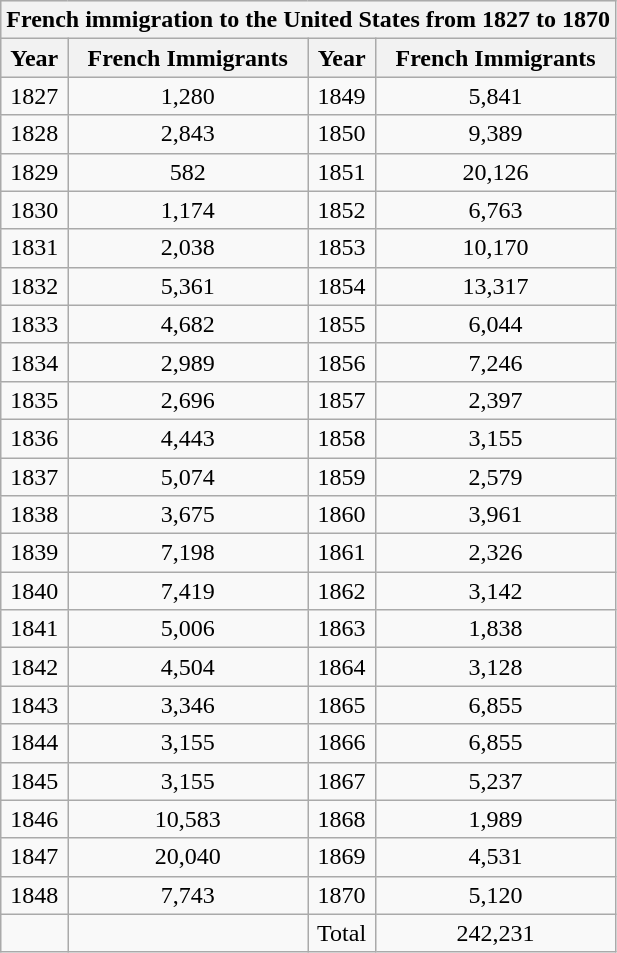<table class="wikitable" style="text-align:center">
<tr bgcolor="#E3E3E3">
<th colspan="6" bgcolor="#E3E3E3">French immigration to the United States from 1827 to 1870</th>
</tr>
<tr bgcolor="#E3E3E3">
<th>Year</th>
<th>French Immigrants</th>
<th>Year</th>
<th>French Immigrants</th>
</tr>
<tr>
<td align="center">1827</td>
<td align="center">1,280</td>
<td align="center">1849</td>
<td align="center">5,841</td>
</tr>
<tr>
<td align="center">1828</td>
<td align="center">2,843</td>
<td align="center">1850</td>
<td align="center">9,389</td>
</tr>
<tr>
<td align="center">1829</td>
<td align="center">582</td>
<td align="center">1851</td>
<td align="center">20,126</td>
</tr>
<tr>
<td align="center">1830</td>
<td align="center">1,174</td>
<td align="center">1852</td>
<td align="center">6,763</td>
</tr>
<tr>
<td align="center">1831</td>
<td align="center">2,038</td>
<td align="center">1853</td>
<td align="center">10,170</td>
</tr>
<tr>
<td align="center">1832</td>
<td align="center">5,361</td>
<td align="center">1854</td>
<td align="center">13,317</td>
</tr>
<tr>
<td align="center">1833</td>
<td align="center">4,682</td>
<td align="center">1855</td>
<td align="center">6,044</td>
</tr>
<tr>
<td align="center">1834</td>
<td align="center">2,989</td>
<td align="center">1856</td>
<td align="center">7,246</td>
</tr>
<tr>
<td align="center">1835</td>
<td align="center">2,696</td>
<td align="center">1857</td>
<td align="center">2,397</td>
</tr>
<tr>
<td align="center">1836</td>
<td align="center">4,443</td>
<td align="center">1858</td>
<td align="center">3,155</td>
</tr>
<tr>
<td align="center">1837</td>
<td align="center">5,074</td>
<td align="center">1859</td>
<td align="center">2,579</td>
</tr>
<tr>
<td align="center">1838</td>
<td align="center">3,675</td>
<td align="center">1860</td>
<td align="center">3,961</td>
</tr>
<tr>
<td align="center">1839</td>
<td align="center">7,198</td>
<td align="center">1861</td>
<td align="center">2,326</td>
</tr>
<tr>
<td align="center">1840</td>
<td align="center">7,419</td>
<td align="center">1862</td>
<td align="center">3,142</td>
</tr>
<tr>
<td align="center">1841</td>
<td align="center">5,006</td>
<td align="center">1863</td>
<td align="center">1,838</td>
</tr>
<tr>
<td align="center">1842</td>
<td align="center">4,504</td>
<td align="center">1864</td>
<td align="center">3,128</td>
</tr>
<tr>
<td align="center">1843</td>
<td align="center">3,346</td>
<td align="center">1865</td>
<td align="center">6,855</td>
</tr>
<tr>
<td align="center">1844</td>
<td align="center">3,155</td>
<td align="center">1866</td>
<td align="center">6,855</td>
</tr>
<tr>
<td align="center">1845</td>
<td align="center">3,155</td>
<td align="center">1867</td>
<td align="center">5,237</td>
</tr>
<tr>
<td align="center">1846</td>
<td align="center">10,583</td>
<td align="center">1868</td>
<td align="center">1,989</td>
</tr>
<tr>
<td align="center">1847</td>
<td align="center">20,040</td>
<td align="center">1869</td>
<td align="center">4,531</td>
</tr>
<tr>
<td align="center">1848</td>
<td align="center">7,743</td>
<td align="center">1870</td>
<td align="center">5,120</td>
</tr>
<tr>
<td align="center"></td>
<td align="center"></td>
<td align="center">Total</td>
<td align="center">242,231</td>
</tr>
</table>
